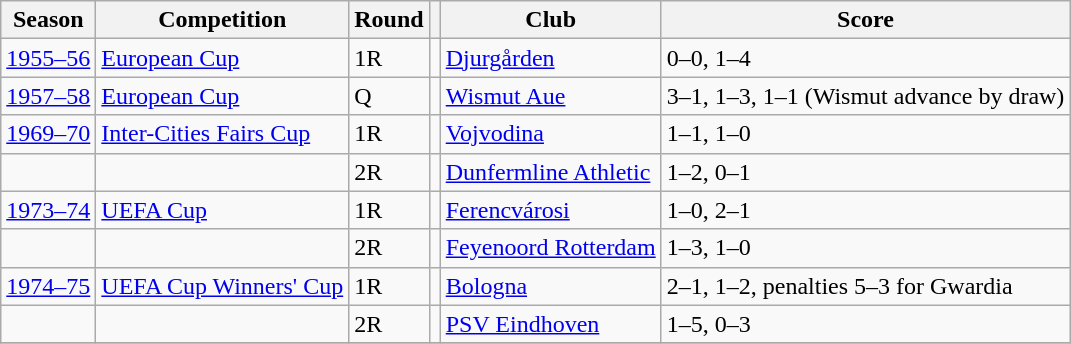<table class="wikitable">
<tr>
<th>Season</th>
<th>Competition</th>
<th>Round</th>
<th></th>
<th>Club</th>
<th>Score</th>
</tr>
<tr>
<td><a href='#'>1955–56</a></td>
<td><a href='#'>European Cup</a></td>
<td>1R</td>
<td></td>
<td><a href='#'>Djurgården</a></td>
<td>0–0, 1–4</td>
</tr>
<tr>
<td><a href='#'>1957–58</a></td>
<td><a href='#'>European Cup</a></td>
<td>Q</td>
<td></td>
<td><a href='#'>Wismut Aue</a></td>
<td>3–1, 1–3, 1–1 (Wismut advance by draw)</td>
</tr>
<tr>
<td><a href='#'>1969–70</a></td>
<td><a href='#'>Inter-Cities Fairs Cup</a></td>
<td>1R</td>
<td></td>
<td><a href='#'>Vojvodina</a></td>
<td>1–1, 1–0</td>
</tr>
<tr>
<td></td>
<td></td>
<td>2R</td>
<td></td>
<td><a href='#'>Dunfermline Athletic</a></td>
<td>1–2, 0–1</td>
</tr>
<tr>
<td><a href='#'>1973–74</a></td>
<td><a href='#'>UEFA Cup</a></td>
<td>1R</td>
<td></td>
<td><a href='#'>Ferencvárosi</a></td>
<td>1–0, 2–1</td>
</tr>
<tr>
<td></td>
<td></td>
<td>2R</td>
<td></td>
<td><a href='#'>Feyenoord Rotterdam</a></td>
<td>1–3, 1–0</td>
</tr>
<tr>
<td><a href='#'>1974–75</a></td>
<td><a href='#'>UEFA Cup Winners' Cup</a></td>
<td>1R</td>
<td></td>
<td><a href='#'>Bologna</a></td>
<td>2–1, 1–2, penalties 5–3 for Gwardia</td>
</tr>
<tr>
<td></td>
<td></td>
<td>2R</td>
<td></td>
<td><a href='#'>PSV Eindhoven</a></td>
<td>1–5, 0–3</td>
</tr>
<tr>
</tr>
</table>
